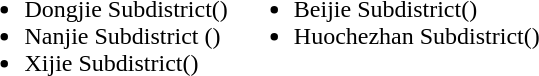<table>
<tr>
<td valign="top"><br><ul><li>Dongjie Subdistrict()</li><li>Nanjie Subdistrict ()</li><li>Xijie Subdistrict()</li></ul></td>
<td valign="top"><br><ul><li>Beijie Subdistrict()</li><li>Huochezhan Subdistrict()</li></ul></td>
</tr>
</table>
